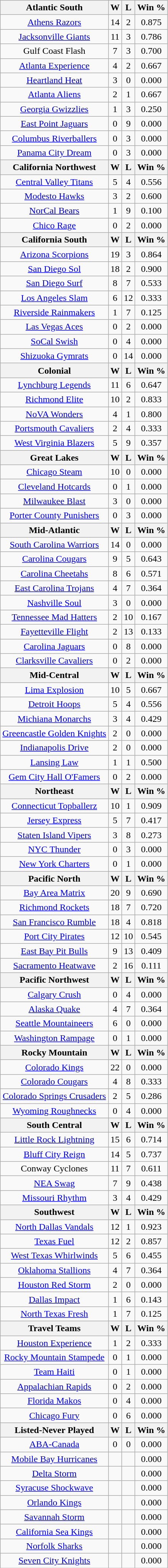<table class="wikitable">
<tr>
<th bgcolor="#DDDDFF">Atlantic South</th>
<th bgcolor="#DDDDFF">W</th>
<th bgcolor="#DDDDFF">L</th>
<th bgcolor="#DDDDFF">Win %</th>
</tr>
<tr>
<td align=center><a href='#'>Athens Razors</a></td>
<td align=center>14</td>
<td align=center>2</td>
<td align=center>0.875</td>
</tr>
<tr>
<td align=center><a href='#'>Jacksonville Giants</a></td>
<td align=center>11</td>
<td align=center>3</td>
<td align=center>0.786</td>
</tr>
<tr>
<td align=center>Gulf Coast Flash</td>
<td align=center>7</td>
<td align=center>3</td>
<td align=center>0.700</td>
</tr>
<tr>
<td align=center><a href='#'>Atlanta Experience</a></td>
<td align=center>4</td>
<td align=center>2</td>
<td align=center>0.667</td>
</tr>
<tr>
<td align=center><a href='#'>Heartland Heat</a></td>
<td align=center>3</td>
<td align=center>0</td>
<td align=center>0.000</td>
</tr>
<tr>
<td align=center><a href='#'>Atlanta Aliens</a></td>
<td align=center>2</td>
<td align=center>1</td>
<td align=center>0.667</td>
</tr>
<tr>
<td align=center><a href='#'>Georgia Gwizzlies</a></td>
<td align=center>1</td>
<td align=center>3</td>
<td align=center>0.250</td>
</tr>
<tr>
<td align=center><a href='#'>East Point Jaguars</a></td>
<td align=center>0</td>
<td align=center>9</td>
<td align=center>0.000</td>
</tr>
<tr>
<td align=center><a href='#'>Columbus Riverballers</a></td>
<td align=center>0</td>
<td align=center>3</td>
<td align=center>0.000</td>
</tr>
<tr>
<td align=center><a href='#'>Panama City Dream</a></td>
<td align=center>0</td>
<td align=center>3</td>
<td align=center>0.000</td>
</tr>
<tr>
<th bgcolor="#DDDDFF">California Northwest</th>
<th bgcolor="#DDDDFF">W</th>
<th bgcolor="#DDDDFF">L</th>
<th bgcolor="#DDDDFF">Win %</th>
</tr>
<tr>
<td align=center><a href='#'>Central Valley Titans</a></td>
<td align=center>5</td>
<td align=center>4</td>
<td align=center>0.556</td>
</tr>
<tr>
<td align=center><a href='#'>Modesto Hawks</a></td>
<td align=center>3</td>
<td align=center>2</td>
<td align=center>0.600</td>
</tr>
<tr>
<td align=center><a href='#'>NorCal Bears</a></td>
<td align=center>1</td>
<td align=center>9</td>
<td align=center>0.100</td>
</tr>
<tr>
<td align=center><a href='#'>Chico Rage</a></td>
<td align=center>0</td>
<td align=center>2</td>
<td align=center>0.000</td>
</tr>
<tr>
<th bgcolor="#DDDDFF">California South</th>
<th bgcolor="#DDDDFF">W</th>
<th bgcolor="#DDDDFF">L</th>
<th bgcolor="#DDDDFF">Win %</th>
</tr>
<tr>
<td align=center><a href='#'>Arizona Scorpions</a></td>
<td align=center>19</td>
<td align=center>3</td>
<td align=center>0.864</td>
</tr>
<tr>
<td align=center><a href='#'>San Diego Sol</a></td>
<td align=center>18</td>
<td align=center>2</td>
<td align=center>0.900</td>
</tr>
<tr>
<td align=center><a href='#'>San Diego Surf</a></td>
<td align=center>8</td>
<td align=center>7</td>
<td align=center>0.533</td>
</tr>
<tr>
<td align=center><a href='#'>Los Angeles Slam</a></td>
<td align=center>6</td>
<td align=center>12</td>
<td align=center>0.333</td>
</tr>
<tr>
<td align=center><a href='#'>Riverside Rainmakers</a></td>
<td align=center>1</td>
<td align=center>7</td>
<td align=center>0.125</td>
</tr>
<tr>
<td align=center><a href='#'>Las Vegas Aces</a></td>
<td align=center>0</td>
<td align=center>2</td>
<td align=center>0.000</td>
</tr>
<tr>
<td align=center><a href='#'>SoCal Swish</a></td>
<td align=center>0</td>
<td align=center>4</td>
<td align=center>0.000</td>
</tr>
<tr>
<td align=center><a href='#'>Shizuoka Gymrats</a></td>
<td align=center>0</td>
<td align=center>14</td>
<td align=center>0.000</td>
</tr>
<tr>
<th bgcolor="#DDDDFF">Colonial</th>
<th bgcolor="#DDDDFF">W</th>
<th bgcolor="#DDDDFF">L</th>
<th bgcolor="#DDDDFF">Win %</th>
</tr>
<tr>
<td align=center><a href='#'>Lynchburg Legends</a></td>
<td align=center>11</td>
<td align=center>6</td>
<td align=center>0.647</td>
</tr>
<tr>
<td align=center><a href='#'>Richmond Elite</a></td>
<td align=center>10</td>
<td align=center>2</td>
<td align=center>0.833</td>
</tr>
<tr>
<td align=center><a href='#'>NoVA Wonders</a></td>
<td align=center>4</td>
<td align=center>1</td>
<td align=center>0.800</td>
</tr>
<tr>
<td align=center><a href='#'>Portsmouth Cavaliers</a></td>
<td align=center>2</td>
<td align=center>4</td>
<td align=center>0.333</td>
</tr>
<tr>
<td align=center><a href='#'>West Virginia Blazers</a></td>
<td align=center>5</td>
<td align=center>9</td>
<td align=center>0.357</td>
</tr>
<tr>
<th bgcolor="#DDDDFF">Great Lakes</th>
<th bgcolor="#DDDDFF">W</th>
<th bgcolor="#DDDDFF">L</th>
<th bgcolor="#DDDDFF">Win %</th>
</tr>
<tr>
<td align=center><a href='#'>Chicago Steam</a></td>
<td align=center>10</td>
<td align=center>0</td>
<td align=center>0.000</td>
</tr>
<tr>
<td align=center><a href='#'>Cleveland Hotcards</a></td>
<td align=center>0</td>
<td align=center>1</td>
<td align=center>0.000</td>
</tr>
<tr>
<td align=center><a href='#'>Milwaukee Blast</a></td>
<td align=center>3</td>
<td align=center>0</td>
<td align=center>0.000</td>
</tr>
<tr>
<td align=center><a href='#'>Porter County Punishers</a></td>
<td align=center>0</td>
<td align=center>3</td>
<td align=center>0.000</td>
</tr>
<tr>
<th bgcolor="#DDDDFF">Mid-Atlantic</th>
<th bgcolor="#DDDDFF">W</th>
<th bgcolor="#DDDDFF">L</th>
<th bgcolor="#DDDDFF">Win %</th>
</tr>
<tr>
<td align=center><a href='#'>South Carolina Warriors</a></td>
<td align=center>14</td>
<td align=center>0</td>
<td align=center>0.000</td>
</tr>
<tr>
<td align=center><a href='#'>Carolina Cougars</a></td>
<td align=center>9</td>
<td align=center>5</td>
<td align=center>0.643</td>
</tr>
<tr>
<td align=center><a href='#'>Carolina Cheetahs</a></td>
<td align=center>8</td>
<td align=center>6</td>
<td align=center>0.571</td>
</tr>
<tr>
<td align=center><a href='#'>East Carolina Trojans</a></td>
<td align=center>4</td>
<td align=center>7</td>
<td align=center>0.364</td>
</tr>
<tr>
<td align=center><a href='#'>Nashville Soul</a></td>
<td align=center>3</td>
<td align=center>0</td>
<td align=center>0.000</td>
</tr>
<tr>
<td align=center><a href='#'>Tennessee Mad Hatters</a></td>
<td align=center>2</td>
<td align=center>10</td>
<td align=center>0.167</td>
</tr>
<tr>
<td align=center><a href='#'>Fayetteville Flight</a></td>
<td align=center>2</td>
<td align=center>13</td>
<td align=center>0.133</td>
</tr>
<tr>
<td align=center><a href='#'>Carolina Jaguars</a></td>
<td align=center>0</td>
<td align=center>8</td>
<td align=center>0.000</td>
</tr>
<tr>
<td align=center><a href='#'>Clarksville Cavaliers</a></td>
<td align=center>0</td>
<td align=center>2</td>
<td align=center>0.000</td>
</tr>
<tr>
<th bgcolor="#DDDDFF">Mid-Central</th>
<th bgcolor="#DDDDFF">W</th>
<th bgcolor="#DDDDFF">L</th>
<th bgcolor="#DDDDFF">Win %</th>
</tr>
<tr>
<td align=center><a href='#'>Lima Explosion</a></td>
<td align=center>10</td>
<td align=center>5</td>
<td align=center>0.667</td>
</tr>
<tr>
<td align=center><a href='#'>Detroit Hoops</a></td>
<td align=center>5</td>
<td align=center>4</td>
<td align=center>0.556</td>
</tr>
<tr>
<td align=center><a href='#'>Michiana Monarchs</a></td>
<td align=center>3</td>
<td align=center>4</td>
<td align=center>0.429</td>
</tr>
<tr>
<td align=center><a href='#'>Greencastle Golden Knights</a></td>
<td align=center>2</td>
<td align=center>0</td>
<td align=center>0.000</td>
</tr>
<tr>
<td align=center><a href='#'>Indianapolis Drive</a></td>
<td align=center>2</td>
<td align=center>0</td>
<td align=center>0.000</td>
</tr>
<tr>
<td align=center><a href='#'>Lansing Law</a></td>
<td align=center>1</td>
<td align=center>1</td>
<td align=center>0.500</td>
</tr>
<tr>
<td align=center><a href='#'>Gem City Hall O'Famers</a></td>
<td align=center>0</td>
<td align=center>2</td>
<td align=center>0.000</td>
</tr>
<tr>
<th bgcolor="#DDDDFF">Northeast</th>
<th bgcolor="#DDDDFF">W</th>
<th bgcolor="#DDDDFF">L</th>
<th bgcolor="#DDDDFF">Win %</th>
</tr>
<tr>
<td align=center><a href='#'>Connecticut Topballerz</a></td>
<td align=center>10</td>
<td align=center>1</td>
<td align=center>0.909</td>
</tr>
<tr>
<td align=center><a href='#'>Jersey Express</a></td>
<td align=center>5</td>
<td align=center>7</td>
<td align=center>0.417</td>
</tr>
<tr>
<td align=center><a href='#'>Staten Island Vipers</a></td>
<td align=center>3</td>
<td align=center>8</td>
<td align=center>0.273</td>
</tr>
<tr>
<td align=center><a href='#'>NYC Thunder</a></td>
<td align=center>0</td>
<td align=center>3</td>
<td align=center>0.000</td>
</tr>
<tr>
<td align=center><a href='#'>New York Charters</a></td>
<td align=center>0</td>
<td align=center>1</td>
<td align=center>0.000</td>
</tr>
<tr>
<th bgcolor="#DDDDFF">Pacific North</th>
<th bgcolor="#DDDDFF">W</th>
<th bgcolor="#DDDDFF">L</th>
<th bgcolor="#DDDDFF">Win %</th>
</tr>
<tr>
<td align=center><a href='#'>Bay Area Matrix</a></td>
<td align=center>20</td>
<td align=center>9</td>
<td align=center>0.690</td>
</tr>
<tr>
<td align=center><a href='#'>Richmond Rockets</a></td>
<td align=center>18</td>
<td align=center>7</td>
<td align=center>0.720</td>
</tr>
<tr>
<td align=center><a href='#'>San Francisco Rumble</a></td>
<td align=center>18</td>
<td align=center>4</td>
<td align=center>0.818</td>
</tr>
<tr>
<td align=center><a href='#'>Port City Pirates</a></td>
<td align=center>12</td>
<td align=center>10</td>
<td align=center>0.545</td>
</tr>
<tr>
<td align=center><a href='#'>East Bay Pit Bulls</a></td>
<td align=center>9</td>
<td align=center>13</td>
<td align=center>0.409</td>
</tr>
<tr>
<td align=center><a href='#'>Sacramento Heatwave</a></td>
<td align=center>2</td>
<td align=center>16</td>
<td align=center>0.111</td>
</tr>
<tr>
<th bgcolor="#DDDDFF">Pacific Northwest</th>
<th bgcolor="#DDDDFF">W</th>
<th bgcolor="#DDDDFF">L</th>
<th bgcolor="#DDDDFF">Win %</th>
</tr>
<tr>
<td align=center><a href='#'>Calgary Crush</a></td>
<td align=center>0</td>
<td align=center>4</td>
<td align=center>0.000</td>
</tr>
<tr>
<td align=center><a href='#'>Alaska Quake</a></td>
<td align=center>4</td>
<td align=center>7</td>
<td align=center>0.364</td>
</tr>
<tr>
<td align=center><a href='#'>Seattle Mountaineers</a></td>
<td align=center>6</td>
<td align=center>0</td>
<td align=center>0.000</td>
</tr>
<tr>
<td align=center><a href='#'>Washington Rampage</a></td>
<td align=center>0</td>
<td align=center>1</td>
<td align=center>0.000</td>
</tr>
<tr>
<th bgcolor="#DDDDFF">Rocky Mountain</th>
<th bgcolor="#DDDDFF">W</th>
<th bgcolor="#DDDDFF">L</th>
<th bgcolor="#DDDDFF">Win %</th>
</tr>
<tr>
<td align=center><a href='#'>Colorado Kings</a></td>
<td align=center>22</td>
<td align=center>0</td>
<td align=center>0.000</td>
</tr>
<tr>
<td align=center><a href='#'>Colorado Cougars</a></td>
<td align=center>4</td>
<td align=center>8</td>
<td align=center>0.333</td>
</tr>
<tr>
<td align=center><a href='#'>Colorado Springs Crusaders</a></td>
<td align=center>2</td>
<td align=center>5</td>
<td align=center>0.286</td>
</tr>
<tr>
<td align=center><a href='#'>Wyoming Roughnecks</a></td>
<td align=center>0</td>
<td align=center>4</td>
<td align=center>0.000</td>
</tr>
<tr>
<th bgcolor="#DDDDFF">South Central</th>
<th bgcolor="#DDDDFF">W</th>
<th bgcolor="#DDDDFF">L</th>
<th bgcolor="#DDDDFF">Win %</th>
</tr>
<tr>
<td align=center><a href='#'>Little Rock Lightning</a></td>
<td align=center>15</td>
<td align=center>6</td>
<td align=center>0.714</td>
</tr>
<tr>
<td align=center><a href='#'>Bluff City Reign</a></td>
<td align=center>14</td>
<td align=center>5</td>
<td align=center>0.737</td>
</tr>
<tr>
<td align=center>Conway Cyclones</td>
<td align=center>11</td>
<td align=center>7</td>
<td align=center>0.611</td>
</tr>
<tr>
<td align=center><a href='#'>NEA Swag</a></td>
<td align=center>7</td>
<td align=center>9</td>
<td align=center>0.438</td>
</tr>
<tr>
<td align=center><a href='#'>Missouri Rhythm</a></td>
<td align=center>3</td>
<td align=center>4</td>
<td align=center>0.429</td>
</tr>
<tr>
<th bgcolor="#DDDDFF">Southwest</th>
<th bgcolor="#DDDDFF">W</th>
<th bgcolor="#DDDDFF">L</th>
<th bgcolor="#DDDDFF">Win %</th>
</tr>
<tr>
<td align=center><a href='#'>North Dallas Vandals</a></td>
<td align=center>12</td>
<td align=center>1</td>
<td align=center>0.923</td>
</tr>
<tr>
<td align=center><a href='#'>Texas Fuel</a></td>
<td align=center>12</td>
<td align=center>2</td>
<td align=center>0.857</td>
</tr>
<tr>
<td align=center><a href='#'>West Texas Whirlwinds</a></td>
<td align=center>5</td>
<td align=center>6</td>
<td align=center>0.455</td>
</tr>
<tr>
<td align=center><a href='#'>Oklahoma Stallions</a></td>
<td align=center>4</td>
<td align=center>7</td>
<td align=center>0.364</td>
</tr>
<tr>
<td align=center><a href='#'>Houston Red Storm</a></td>
<td align=center>2</td>
<td align=center>0</td>
<td align=center>0.000</td>
</tr>
<tr>
<td align=center><a href='#'>Dallas Impact</a></td>
<td align=center>1</td>
<td align=center>6</td>
<td align=center>0.143</td>
</tr>
<tr>
<td align=center><a href='#'>North Texas Fresh</a></td>
<td align=center>1</td>
<td align=center>7</td>
<td align=center>0.125</td>
</tr>
<tr>
<th bgcolor="#DDDDFF">Travel Teams</th>
<th bgcolor="#DDDDFF">W</th>
<th bgcolor="#DDDDFF">L</th>
<th bgcolor="#DDDDFF">Win %</th>
</tr>
<tr>
<td align=center><a href='#'>Houston Experience</a></td>
<td align=center>1</td>
<td align=center>2</td>
<td align=center>0.333</td>
</tr>
<tr>
<td align=center><a href='#'>Rocky Mountain Stampede</a></td>
<td align=center>0</td>
<td align=center>1</td>
<td align=center>0.000</td>
</tr>
<tr>
<td align=center><a href='#'>Team Haiti</a></td>
<td align=center>0</td>
<td align=center>1</td>
<td align=center>0.000</td>
</tr>
<tr>
<td align=center><a href='#'>Appalachian Rapids</a></td>
<td align=center>0</td>
<td align=center>2</td>
<td align=center>0.000</td>
</tr>
<tr>
<td align=center><a href='#'>Florida Makos</a></td>
<td align=center>0</td>
<td align=center>4</td>
<td align=center>0.000</td>
</tr>
<tr>
<td align=center><a href='#'>Chicago Fury</a></td>
<td align=center>0</td>
<td align=center>6</td>
<td align=center>0.000</td>
</tr>
<tr>
<th bgcolor="#DDDDFF">Listed-Never Played</th>
<th bgcolor="#DDDDFF">W</th>
<th bgcolor="#DDDDFF">L</th>
<th bgcolor="#DDDDFF">Win %</th>
</tr>
<tr>
<td align=center><a href='#'>ABA-Canada</a></td>
<td align=center>0</td>
<td align=center>0</td>
<td align=center>0.000</td>
</tr>
<tr>
<td align=center><a href='#'>Mobile Bay Hurricanes</a></td>
<td align=center></td>
<td align=center></td>
<td align=center>0.000</td>
</tr>
<tr>
<td align=center><a href='#'>Delta Storm</a></td>
<td align=center></td>
<td align=center></td>
<td align=center>0.000</td>
</tr>
<tr>
<td align=center><a href='#'>Syracuse Shockwave</a></td>
<td align=center></td>
<td align=center></td>
<td align=center>0.000</td>
</tr>
<tr>
<td align=center><a href='#'>Orlando Kings</a></td>
<td align=center></td>
<td align=center></td>
<td align=center>0.000</td>
</tr>
<tr>
<td align=center><a href='#'>Savannah Storm</a></td>
<td align=center></td>
<td align=center></td>
<td align=center>0.000</td>
</tr>
<tr>
<td align=center><a href='#'>California Sea Kings</a></td>
<td align=center></td>
<td align=center></td>
<td align=center>0.000</td>
</tr>
<tr>
<td align=center><a href='#'>Norfolk Sharks</a></td>
<td align=center></td>
<td align=center></td>
<td align=center>0.000</td>
</tr>
<tr>
<td align=center><a href='#'>Seven City Knights</a></td>
<td align=center></td>
<td align=center></td>
<td align=center>0.000</td>
</tr>
</table>
